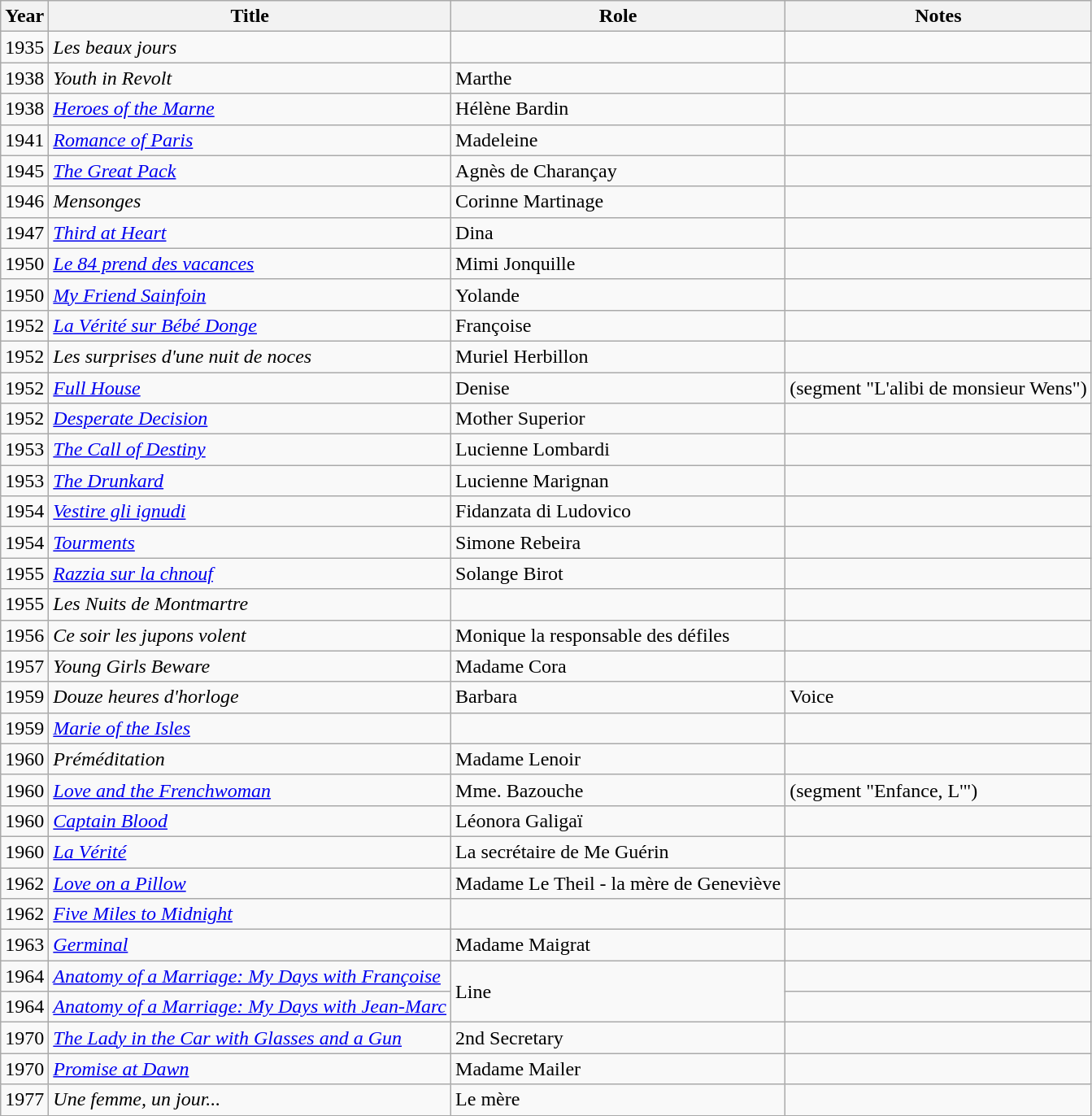<table class="wikitable">
<tr>
<th>Year</th>
<th>Title</th>
<th>Role</th>
<th>Notes</th>
</tr>
<tr>
<td>1935</td>
<td><em>Les beaux jours</em></td>
<td></td>
<td></td>
</tr>
<tr>
<td>1938</td>
<td><em>Youth in Revolt</em></td>
<td>Marthe</td>
<td></td>
</tr>
<tr>
<td>1938</td>
<td><em><a href='#'>Heroes of the Marne</a></em></td>
<td>Hélène Bardin</td>
<td></td>
</tr>
<tr>
<td>1941</td>
<td><em><a href='#'>Romance of Paris</a></em></td>
<td>Madeleine</td>
<td></td>
</tr>
<tr>
<td>1945</td>
<td><em><a href='#'>The Great Pack</a></em></td>
<td>Agnès de Charançay</td>
<td></td>
</tr>
<tr>
<td>1946</td>
<td><em>Mensonges</em></td>
<td>Corinne Martinage</td>
<td></td>
</tr>
<tr>
<td>1947</td>
<td><em><a href='#'>Third at Heart</a></em></td>
<td>Dina</td>
<td></td>
</tr>
<tr>
<td>1950</td>
<td><em><a href='#'>Le 84 prend des vacances</a></em></td>
<td>Mimi Jonquille</td>
<td></td>
</tr>
<tr>
<td>1950</td>
<td><em><a href='#'>My Friend Sainfoin</a></em></td>
<td>Yolande</td>
<td></td>
</tr>
<tr>
<td>1952</td>
<td><em><a href='#'>La Vérité sur Bébé Donge</a></em></td>
<td>Françoise</td>
<td></td>
</tr>
<tr>
<td>1952</td>
<td><em>Les surprises d'une nuit de noces</em></td>
<td>Muriel Herbillon</td>
<td></td>
</tr>
<tr>
<td>1952</td>
<td><em><a href='#'>Full House</a></em></td>
<td>Denise</td>
<td>(segment "L'alibi de monsieur Wens")</td>
</tr>
<tr>
<td>1952</td>
<td><em><a href='#'>Desperate Decision</a></em></td>
<td>Mother Superior</td>
<td></td>
</tr>
<tr>
<td>1953</td>
<td><em><a href='#'>The Call of Destiny</a></em></td>
<td>Lucienne Lombardi</td>
<td></td>
</tr>
<tr>
<td>1953</td>
<td><em><a href='#'>The Drunkard</a></em></td>
<td>Lucienne Marignan</td>
<td></td>
</tr>
<tr>
<td>1954</td>
<td><em><a href='#'>Vestire gli ignudi</a></em></td>
<td>Fidanzata di Ludovico</td>
<td></td>
</tr>
<tr>
<td>1954</td>
<td><em><a href='#'>Tourments</a></em></td>
<td>Simone Rebeira</td>
<td></td>
</tr>
<tr>
<td>1955</td>
<td><em><a href='#'>Razzia sur la chnouf</a></em></td>
<td>Solange Birot</td>
<td></td>
</tr>
<tr>
<td>1955</td>
<td><em>Les Nuits de Montmartre</em></td>
<td></td>
<td></td>
</tr>
<tr>
<td>1956</td>
<td><em>Ce soir les jupons volent</em></td>
<td>Monique la responsable des défiles</td>
<td></td>
</tr>
<tr>
<td>1957</td>
<td><em>Young Girls Beware</em></td>
<td>Madame Cora</td>
<td></td>
</tr>
<tr>
<td>1959</td>
<td><em>Douze heures d'horloge</em></td>
<td>Barbara</td>
<td>Voice</td>
</tr>
<tr>
<td>1959</td>
<td><em><a href='#'>Marie of the Isles</a></em></td>
<td></td>
<td></td>
</tr>
<tr>
<td>1960</td>
<td><em>Préméditation</em></td>
<td>Madame Lenoir</td>
<td></td>
</tr>
<tr>
<td>1960</td>
<td><em><a href='#'>Love and the Frenchwoman</a></em></td>
<td>Mme. Bazouche</td>
<td>(segment "Enfance, L'")</td>
</tr>
<tr>
<td>1960</td>
<td><em><a href='#'>Captain Blood</a></em></td>
<td>Léonora Galigaï</td>
<td></td>
</tr>
<tr>
<td>1960</td>
<td><em><a href='#'>La Vérité</a></em></td>
<td>La secrétaire de Me Guérin</td>
<td></td>
</tr>
<tr>
<td>1962</td>
<td><em><a href='#'>Love on a Pillow</a></em></td>
<td>Madame Le Theil - la mère de Geneviève</td>
<td></td>
</tr>
<tr>
<td>1962</td>
<td><em><a href='#'>Five Miles to Midnight</a></em></td>
<td></td>
<td></td>
</tr>
<tr>
<td>1963</td>
<td><em><a href='#'>Germinal</a></em></td>
<td>Madame Maigrat</td>
<td></td>
</tr>
<tr>
<td>1964</td>
<td><em><a href='#'>Anatomy of a Marriage: My Days with Françoise</a></em></td>
<td rowspan="2">Line</td>
<td></td>
</tr>
<tr>
<td>1964</td>
<td><em><a href='#'>Anatomy of a Marriage: My Days with Jean-Marc</a></em></td>
<td></td>
</tr>
<tr>
<td>1970</td>
<td><em><a href='#'>The Lady in the Car with Glasses and a Gun</a></em></td>
<td>2nd Secretary</td>
<td></td>
</tr>
<tr>
<td>1970</td>
<td><em><a href='#'>Promise at Dawn</a></em></td>
<td>Madame Mailer</td>
<td></td>
</tr>
<tr>
<td>1977</td>
<td><em>Une femme, un jour...</em></td>
<td>Le mère</td>
<td></td>
</tr>
</table>
